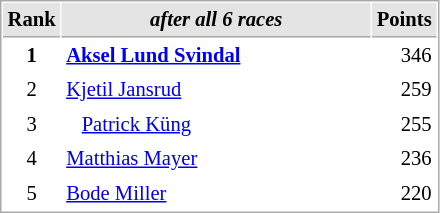<table cellspacing="1" cellpadding="3" style="border:1px solid #aaa; font-size:86%;">
<tr style="background:#e4e4e4;">
<th style="border-bottom:1px solid #aaa; width:10px;">Rank</th>
<th style="border-bottom:1px solid #aaa; width:200px;"><strong><em>after all 6 races</em></strong></th>
<th style="border-bottom:1px solid #aaa; width:20px;">Points</th>
</tr>
<tr>
<td style="text-align:center;"><strong>1</strong></td>
<td> <strong><a href='#'>Aksel Lund Svindal</a></strong></td>
<td align="right">346</td>
</tr>
<tr>
<td style="text-align:center;">2</td>
<td> <a href='#'>Kjetil Jansrud</a></td>
<td align="right">259</td>
</tr>
<tr>
<td style="text-align:center;">3</td>
<td>   <a href='#'>Patrick Küng</a></td>
<td align="right">255</td>
</tr>
<tr>
<td style="text-align:center;">4</td>
<td> <a href='#'>Matthias Mayer</a></td>
<td align="right">236</td>
</tr>
<tr>
<td style="text-align:center;">5</td>
<td> <a href='#'>Bode Miller</a></td>
<td align="right">220</td>
</tr>
</table>
